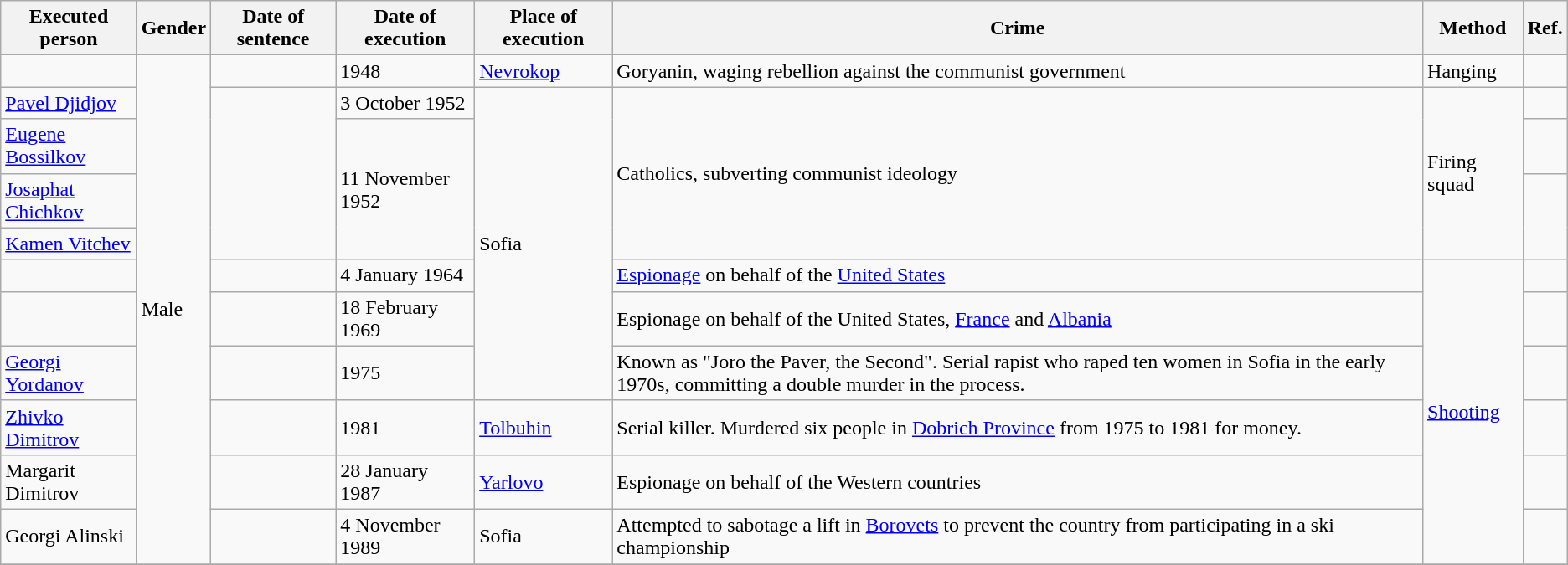<table class="wikitable sortable">
<tr>
<th>Executed person</th>
<th>Gender</th>
<th>Date of sentence</th>
<th>Date of execution</th>
<th>Place of execution</th>
<th>Crime</th>
<th>Method</th>
<th>Ref.</th>
</tr>
<tr>
<td></td>
<td rowspan="11">Male</td>
<td></td>
<td>1948</td>
<td><a href='#'>Nevrokop</a></td>
<td>Goryanin, waging rebellion against the communist government</td>
<td>Hanging</td>
<td></td>
</tr>
<tr>
<td><a href='#'>Pavel Djidjov</a></td>
<td rowspan="4"></td>
<td>3 October 1952</td>
<td rowspan="7">Sofia</td>
<td rowspan="4">Catholics, subverting communist ideology</td>
<td rowspan="4">Firing squad</td>
<td></td>
</tr>
<tr>
<td><a href='#'>Eugene Bossilkov</a></td>
<td rowspan="3">11 November 1952</td>
<td></td>
</tr>
<tr>
<td><a href='#'>Josaphat Chichkov</a></td>
<td rowspan="2"></td>
</tr>
<tr>
<td><a href='#'>Kamen Vitchev</a></td>
</tr>
<tr>
<td></td>
<td></td>
<td>4 January 1964</td>
<td><a href='#'>Espionage</a> on behalf of the <a href='#'>United States</a></td>
<td rowspan="6"><a href='#'>Shooting</a></td>
<td></td>
</tr>
<tr>
<td></td>
<td></td>
<td>18 February 1969</td>
<td>Espionage on behalf of the United States, <a href='#'>France</a> and <a href='#'>Albania</a></td>
<td></td>
</tr>
<tr>
<td><a href='#'>Georgi Yordanov</a></td>
<td></td>
<td>1975</td>
<td>Known as "Joro the Paver, the Second". Serial rapist who raped ten women in Sofia in the early 1970s, committing a double murder in the process.</td>
<td></td>
</tr>
<tr>
<td><a href='#'>Zhivko Dimitrov</a></td>
<td></td>
<td>1981</td>
<td><a href='#'>Tolbuhin</a></td>
<td>Serial killer. Murdered six people in <a href='#'>Dobrich Province</a> from 1975 to 1981 for money.</td>
<td></td>
</tr>
<tr>
<td>Margarit Dimitrov</td>
<td></td>
<td>28 January 1987</td>
<td><a href='#'>Yarlovo</a></td>
<td>Espionage on behalf of the Western countries</td>
<td></td>
</tr>
<tr>
<td>Georgi Alinski</td>
<td></td>
<td>4 November 1989</td>
<td>Sofia</td>
<td>Attempted to sabotage a lift in <a href='#'>Borovets</a> to prevent the country from participating in a ski championship</td>
<td></td>
</tr>
<tr>
</tr>
</table>
